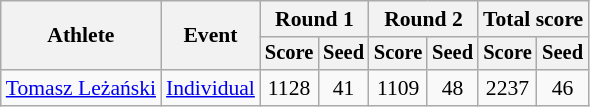<table class="wikitable" style="font-size:90%">
<tr>
<th rowspan="2">Athlete</th>
<th rowspan="2">Event</th>
<th colspan="2">Round 1</th>
<th colspan="2">Round 2</th>
<th colspan="2">Total score</th>
</tr>
<tr style="font-size:95%">
<th>Score</th>
<th>Seed</th>
<th>Score</th>
<th>Seed</th>
<th>Score</th>
<th>Seed</th>
</tr>
<tr align=center>
<td align=left><a href='#'>Tomasz Leżański</a></td>
<td style="text-align:left;"><a href='#'>Individual</a></td>
<td>1128</td>
<td>41</td>
<td>1109</td>
<td>48</td>
<td>2237</td>
<td>46</td>
</tr>
</table>
